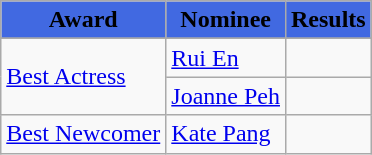<table class="wikitable">
<tr>
<th style="background:RoyalBlue">Award</th>
<th style="background:RoyalBlue">Nominee</th>
<th style="background:RoyalBlue">Results</th>
</tr>
<tr>
</tr>
<tr>
<td rowspan="2"><a href='#'>Best Actress</a></td>
<td><a href='#'>Rui En</a></td>
<td></td>
</tr>
<tr>
<td><a href='#'>Joanne Peh</a></td>
<td></td>
</tr>
<tr>
<td><a href='#'>Best Newcomer</a></td>
<td><a href='#'>Kate Pang</a></td>
<td></td>
</tr>
</table>
